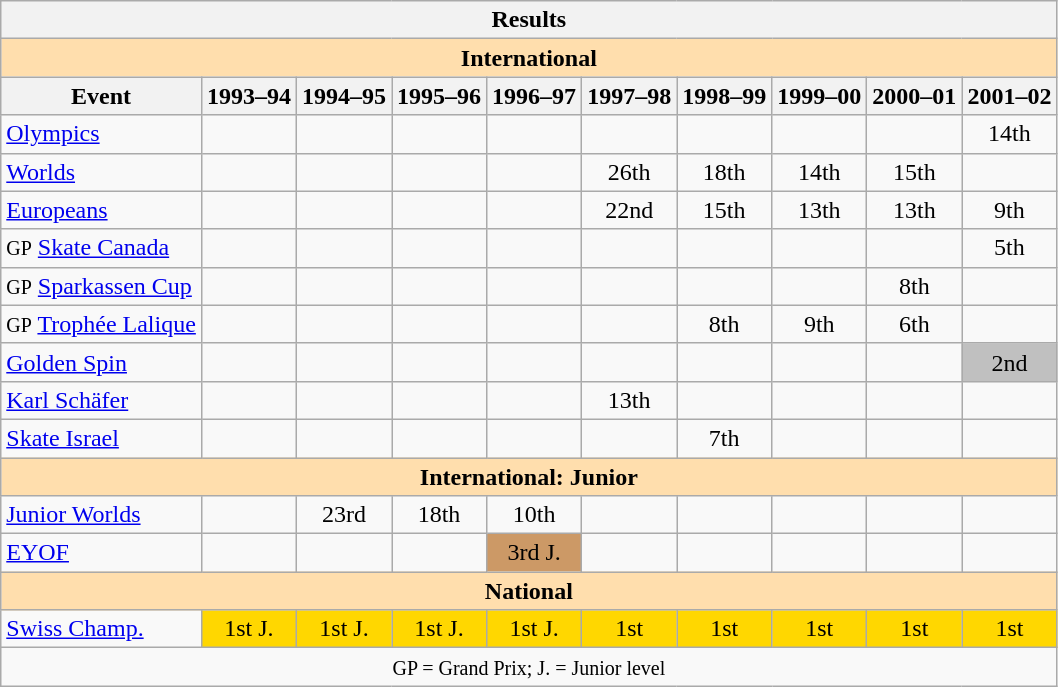<table class="wikitable" style="text-align:center">
<tr>
<th colspan=10 align=center><strong>Results</strong></th>
</tr>
<tr>
<th style="background-color: #ffdead; " colspan=10 align=center><strong>International</strong></th>
</tr>
<tr>
<th>Event</th>
<th>1993–94</th>
<th>1994–95</th>
<th>1995–96</th>
<th>1996–97</th>
<th>1997–98</th>
<th>1998–99</th>
<th>1999–00</th>
<th>2000–01</th>
<th>2001–02</th>
</tr>
<tr>
<td align=left><a href='#'>Olympics</a></td>
<td></td>
<td></td>
<td></td>
<td></td>
<td></td>
<td></td>
<td></td>
<td></td>
<td>14th</td>
</tr>
<tr>
<td align=left><a href='#'>Worlds</a></td>
<td></td>
<td></td>
<td></td>
<td></td>
<td>26th</td>
<td>18th</td>
<td>14th</td>
<td>15th</td>
<td></td>
</tr>
<tr>
<td align=left><a href='#'>Europeans</a></td>
<td></td>
<td></td>
<td></td>
<td></td>
<td>22nd</td>
<td>15th</td>
<td>13th</td>
<td>13th</td>
<td>9th</td>
</tr>
<tr>
<td align=left><small>GP</small> <a href='#'>Skate Canada</a></td>
<td></td>
<td></td>
<td></td>
<td></td>
<td></td>
<td></td>
<td></td>
<td></td>
<td>5th</td>
</tr>
<tr>
<td align=left><small>GP</small> <a href='#'>Sparkassen Cup</a></td>
<td></td>
<td></td>
<td></td>
<td></td>
<td></td>
<td></td>
<td></td>
<td>8th</td>
<td></td>
</tr>
<tr>
<td align=left><small>GP</small> <a href='#'>Trophée Lalique</a></td>
<td></td>
<td></td>
<td></td>
<td></td>
<td></td>
<td>8th</td>
<td>9th</td>
<td>6th</td>
<td></td>
</tr>
<tr>
<td align=left><a href='#'>Golden Spin</a></td>
<td></td>
<td></td>
<td></td>
<td></td>
<td></td>
<td></td>
<td></td>
<td></td>
<td bgcolor=silver>2nd</td>
</tr>
<tr>
<td align=left><a href='#'>Karl Schäfer</a></td>
<td></td>
<td></td>
<td></td>
<td></td>
<td>13th</td>
<td></td>
<td></td>
<td></td>
<td></td>
</tr>
<tr>
<td align=left><a href='#'>Skate Israel</a></td>
<td></td>
<td></td>
<td></td>
<td></td>
<td></td>
<td>7th</td>
<td></td>
<td></td>
<td></td>
</tr>
<tr>
<th style="background-color: #ffdead; " colspan=10 align=center><strong>International: Junior</strong></th>
</tr>
<tr>
<td align=left><a href='#'>Junior Worlds</a></td>
<td></td>
<td>23rd</td>
<td>18th</td>
<td>10th</td>
<td></td>
<td></td>
<td></td>
<td></td>
<td></td>
</tr>
<tr>
<td align=left><a href='#'>EYOF</a></td>
<td></td>
<td></td>
<td></td>
<td bgcolor=cc9966>3rd J.</td>
<td></td>
<td></td>
<td></td>
<td></td>
<td></td>
</tr>
<tr>
<th style="background-color: #ffdead; " colspan=10 align=center><strong>National</strong></th>
</tr>
<tr>
<td align=left><a href='#'>Swiss Champ.</a></td>
<td bgcolor=gold>1st J.</td>
<td bgcolor=gold>1st J.</td>
<td bgcolor=gold>1st J.</td>
<td bgcolor=gold>1st J.</td>
<td bgcolor=gold>1st</td>
<td bgcolor=gold>1st</td>
<td bgcolor=gold>1st</td>
<td bgcolor=gold>1st</td>
<td bgcolor=gold>1st</td>
</tr>
<tr>
<td colspan=10 align=center><small> GP = Grand Prix; J. = Junior level </small></td>
</tr>
</table>
